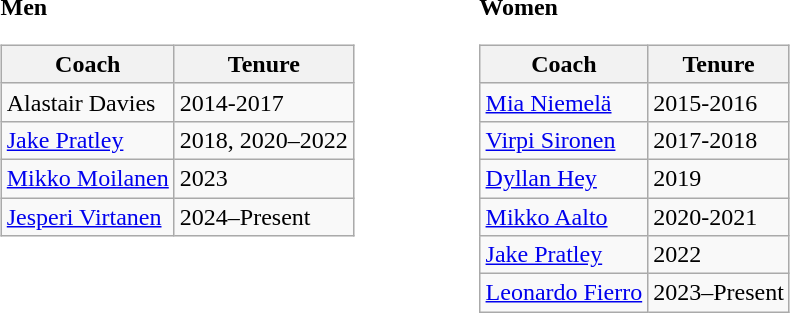<table>
<tr>
<td width="40%" valign="top"><br><strong>Men</strong><table class="wikitable">
<tr>
<th>Coach</th>
<th>Tenure</th>
</tr>
<tr>
<td align="left"> Alastair Davies</td>
<td>2014-2017</td>
</tr>
<tr>
<td align="left"> <a href='#'>Jake Pratley</a></td>
<td>2018, 2020–2022</td>
</tr>
<tr>
<td align="left"> <a href='#'>Mikko Moilanen</a></td>
<td>2023</td>
</tr>
<tr>
<td align="left"> <a href='#'>Jesperi Virtanen</a></td>
<td>2024–Present</td>
</tr>
</table>
</td>
<td width="40%" valign="top"><br><strong>Women</strong><table class="wikitable">
<tr>
<th>Coach</th>
<th>Tenure</th>
</tr>
<tr>
<td align="left"> <a href='#'>Mia Niemelä</a></td>
<td>2015-2016</td>
</tr>
<tr>
<td align="left"> <a href='#'>Virpi Sironen</a></td>
<td>2017-2018</td>
</tr>
<tr>
<td align="left"> <a href='#'>Dyllan Hey</a></td>
<td>2019</td>
</tr>
<tr>
<td align="left"> <a href='#'>Mikko Aalto</a></td>
<td>2020-2021</td>
</tr>
<tr>
<td align="left"> <a href='#'>Jake Pratley</a></td>
<td>2022</td>
</tr>
<tr>
<td align="left"> <a href='#'>Leonardo Fierro</a></td>
<td>2023–Present</td>
</tr>
</table>
</td>
</tr>
</table>
